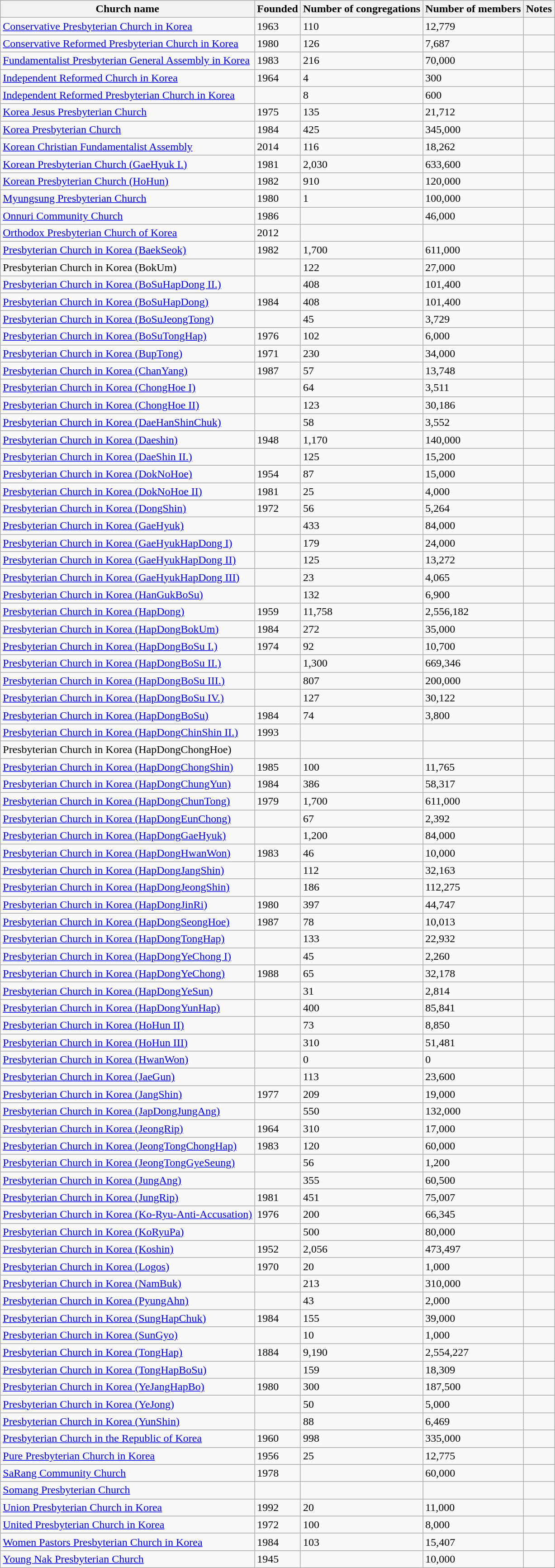<table class="wikitable">
<tr>
<th>Church name</th>
<th>Founded</th>
<th>Number of congregations</th>
<th>Number of members</th>
<th>Notes</th>
</tr>
<tr>
<td><a href='#'>Conservative Presbyterian Church in Korea</a></td>
<td>1963</td>
<td>110</td>
<td>12,779</td>
<td></td>
</tr>
<tr>
<td><a href='#'>Conservative Reformed Presbyterian Church in Korea</a></td>
<td>1980</td>
<td>126</td>
<td>7,687</td>
<td></td>
</tr>
<tr>
<td><a href='#'>Fundamentalist Presbyterian General Assembly in Korea</a></td>
<td>1983</td>
<td>216</td>
<td>70,000</td>
<td></td>
</tr>
<tr>
<td><a href='#'>Independent Reformed Church in Korea</a></td>
<td>1964</td>
<td>4</td>
<td>300</td>
<td></td>
</tr>
<tr>
<td><a href='#'>Independent Reformed Presbyterian Church in Korea</a></td>
<td></td>
<td>8</td>
<td>600</td>
<td></td>
</tr>
<tr>
<td><a href='#'>Korea Jesus Presbyterian Church</a></td>
<td>1975</td>
<td>135</td>
<td>21,712</td>
<td></td>
</tr>
<tr>
<td><a href='#'>Korea Presbyterian Church</a></td>
<td>1984</td>
<td>425</td>
<td>345,000</td>
<td></td>
</tr>
<tr>
<td><a href='#'>Korean Christian Fundamentalist Assembly</a></td>
<td>2014</td>
<td>116</td>
<td>18,262</td>
<td></td>
</tr>
<tr>
<td><a href='#'>Korean Presbyterian Church (GaeHyuk I.)</a></td>
<td>1981</td>
<td>2,030</td>
<td>633,600</td>
<td></td>
</tr>
<tr>
<td><a href='#'>Korean Presbyterian Church (HoHun)</a></td>
<td>1982</td>
<td>910</td>
<td>120,000</td>
<td></td>
</tr>
<tr>
<td><a href='#'>Myungsung Presbyterian Church</a></td>
<td>1980</td>
<td>1</td>
<td>100,000</td>
<td></td>
</tr>
<tr>
<td><a href='#'>Onnuri Community Church</a></td>
<td>1986</td>
<td></td>
<td>46,000</td>
<td></td>
</tr>
<tr>
<td><a href='#'>Orthodox Presbyterian Church of Korea</a></td>
<td>2012</td>
<td></td>
<td></td>
<td></td>
</tr>
<tr>
<td><a href='#'>Presbyterian Church in Korea (BaekSeok)</a></td>
<td>1982</td>
<td>1,700</td>
<td>611,000</td>
<td></td>
</tr>
<tr>
<td>Presbyterian Church in Korea (BokUm)</td>
<td></td>
<td>122</td>
<td>27,000</td>
<td></td>
</tr>
<tr>
<td><a href='#'>Presbyterian Church in Korea (BoSuHapDong II.)</a></td>
<td></td>
<td>408</td>
<td>101,400</td>
<td></td>
</tr>
<tr>
<td><a href='#'>Presbyterian Church in Korea (BoSuHapDong)</a></td>
<td>1984</td>
<td>408</td>
<td>101,400</td>
<td></td>
</tr>
<tr>
<td><a href='#'>Presbyterian Church in Korea (BoSuJeongTong)</a></td>
<td></td>
<td>45</td>
<td>3,729</td>
<td></td>
</tr>
<tr>
<td><a href='#'>Presbyterian Church in Korea (BoSuTongHap)</a></td>
<td>1976</td>
<td>102</td>
<td>6,000</td>
<td></td>
</tr>
<tr>
<td><a href='#'>Presbyterian Church in Korea (BupTong)</a></td>
<td>1971</td>
<td>230</td>
<td>34,000</td>
<td></td>
</tr>
<tr>
<td><a href='#'>Presbyterian Church in Korea (ChanYang)</a></td>
<td>1987</td>
<td>57</td>
<td>13,748</td>
<td></td>
</tr>
<tr>
<td><a href='#'>Presbyterian Church in Korea (ChongHoe I)</a></td>
<td></td>
<td>64</td>
<td>3,511</td>
<td></td>
</tr>
<tr>
<td><a href='#'>Presbyterian Church in Korea (ChongHoe II)</a></td>
<td></td>
<td>123</td>
<td>30,186</td>
<td></td>
</tr>
<tr>
<td><a href='#'>Presbyterian Church in Korea (DaeHanShinChuk)</a></td>
<td></td>
<td>58</td>
<td>3,552</td>
<td></td>
</tr>
<tr>
<td><a href='#'>Presbyterian Church in Korea (Daeshin)</a></td>
<td>1948</td>
<td>1,170</td>
<td>140,000</td>
<td></td>
</tr>
<tr>
<td><a href='#'>Presbyterian Church in Korea (DaeShin II.)</a></td>
<td></td>
<td>125</td>
<td>15,200</td>
<td></td>
</tr>
<tr>
<td><a href='#'>Presbyterian Church in Korea (DokNoHoe)</a></td>
<td>1954</td>
<td>87</td>
<td>15,000</td>
<td></td>
</tr>
<tr>
<td><a href='#'>Presbyterian Church in Korea (DokNoHoe II)</a></td>
<td>1981</td>
<td>25</td>
<td>4,000</td>
<td></td>
</tr>
<tr>
<td><a href='#'>Presbyterian Church in Korea (DongShin)</a></td>
<td>1972</td>
<td>56</td>
<td>5,264</td>
<td></td>
</tr>
<tr>
<td><a href='#'>Presbyterian Church in Korea (GaeHyuk)</a></td>
<td></td>
<td>433</td>
<td>84,000</td>
<td></td>
</tr>
<tr>
<td><a href='#'>Presbyterian Church in Korea (GaeHyukHapDong I)</a></td>
<td></td>
<td>179</td>
<td>24,000</td>
<td></td>
</tr>
<tr>
<td><a href='#'>Presbyterian Church in Korea (GaeHyukHapDong II)</a></td>
<td></td>
<td>125</td>
<td>13,272</td>
<td></td>
</tr>
<tr>
<td><a href='#'>Presbyterian Church in Korea (GaeHyukHapDong III)</a></td>
<td></td>
<td>23</td>
<td>4,065</td>
<td></td>
</tr>
<tr>
<td><a href='#'>Presbyterian Church in Korea (HanGukBoSu)</a></td>
<td></td>
<td>132</td>
<td>6,900</td>
<td></td>
</tr>
<tr>
<td><a href='#'>Presbyterian Church in Korea (HapDong)</a></td>
<td>1959</td>
<td>11,758</td>
<td>2,556,182</td>
<td></td>
</tr>
<tr>
<td><a href='#'>Presbyterian Church in Korea (HapDongBokUm)</a></td>
<td>1984</td>
<td>272</td>
<td>35,000</td>
<td></td>
</tr>
<tr>
<td><a href='#'>Presbyterian Church in Korea (HapDongBoSu I.)</a></td>
<td>1974</td>
<td>92</td>
<td>10,700</td>
<td></td>
</tr>
<tr>
<td><a href='#'>Presbyterian Church in Korea (HapDongBoSu II.)</a></td>
<td></td>
<td>1,300</td>
<td>669,346</td>
<td></td>
</tr>
<tr>
<td><a href='#'>Presbyterian Church in Korea (HapDongBoSu III.)</a></td>
<td></td>
<td>807</td>
<td>200,000</td>
<td></td>
</tr>
<tr>
<td><a href='#'>Presbyterian Church in Korea (HapDongBoSu IV.)</a></td>
<td></td>
<td>127</td>
<td>30,122</td>
<td></td>
</tr>
<tr>
<td><a href='#'>Presbyterian Church in Korea (HapDongBoSu)</a></td>
<td>1984</td>
<td>74</td>
<td>3,800</td>
<td></td>
</tr>
<tr>
<td><a href='#'>Presbyterian Church in Korea (HapDongChinShin II.)</a></td>
<td>1993</td>
<td></td>
<td></td>
<td></td>
</tr>
<tr>
<td>Presbyterian Church in Korea (HapDongChongHoe)</td>
<td></td>
<td></td>
<td></td>
<td></td>
</tr>
<tr>
<td><a href='#'>Presbyterian Church in Korea (HapDongChongShin)</a></td>
<td>1985</td>
<td>100</td>
<td>11,765</td>
<td></td>
</tr>
<tr>
<td><a href='#'>Presbyterian Church in Korea (HapDongChungYun)</a></td>
<td>1984</td>
<td>386</td>
<td>58,317</td>
<td></td>
</tr>
<tr>
<td><a href='#'>Presbyterian Church in Korea (HapDongChunTong)</a></td>
<td>1979</td>
<td>1,700</td>
<td>611,000</td>
<td></td>
</tr>
<tr>
<td><a href='#'>Presbyterian Church in Korea (HapDongEunChong)</a></td>
<td></td>
<td>67</td>
<td>2,392</td>
<td></td>
</tr>
<tr>
<td><a href='#'>Presbyterian Church in Korea (HapDongGaeHyuk)</a></td>
<td></td>
<td>1,200</td>
<td>84,000</td>
<td></td>
</tr>
<tr>
<td><a href='#'>Presbyterian Church in Korea (HapDongHwanWon)</a></td>
<td>1983</td>
<td>46</td>
<td>10,000</td>
<td></td>
</tr>
<tr>
<td><a href='#'>Presbyterian Church in Korea (HapDongJangShin)</a></td>
<td></td>
<td>112</td>
<td>32,163</td>
<td></td>
</tr>
<tr>
<td><a href='#'>Presbyterian Church in Korea (HapDongJeongShin)</a></td>
<td></td>
<td>186</td>
<td>112,275</td>
<td></td>
</tr>
<tr>
<td><a href='#'>Presbyterian Church in Korea (HapDongJinRi)</a></td>
<td>1980</td>
<td>397</td>
<td>44,747</td>
<td></td>
</tr>
<tr>
<td><a href='#'>Presbyterian Church in Korea (HapDongSeongHoe)</a></td>
<td>1987</td>
<td>78</td>
<td>10,013</td>
<td></td>
</tr>
<tr>
<td><a href='#'>Presbyterian Church in Korea (HapDongTongHap)</a></td>
<td></td>
<td>133</td>
<td>22,932</td>
<td></td>
</tr>
<tr>
<td><a href='#'>Presbyterian Church in Korea (HapDongYeChong I)</a></td>
<td></td>
<td>45</td>
<td>2,260</td>
<td></td>
</tr>
<tr>
<td><a href='#'>Presbyterian Church in Korea (HapDongYeChong)</a></td>
<td>1988</td>
<td>65</td>
<td>32,178</td>
<td></td>
</tr>
<tr>
<td><a href='#'>Presbyterian Church in Korea (HapDongYeSun)</a></td>
<td></td>
<td>31</td>
<td>2,814</td>
<td></td>
</tr>
<tr>
<td><a href='#'>Presbyterian Church in Korea (HapDongYunHap)</a></td>
<td></td>
<td>400</td>
<td>85,841</td>
<td></td>
</tr>
<tr>
<td><a href='#'>Presbyterian Church in Korea (HoHun II)</a></td>
<td></td>
<td>73</td>
<td>8,850</td>
<td></td>
</tr>
<tr>
<td><a href='#'>Presbyterian Church in Korea (HoHun III)</a></td>
<td></td>
<td>310</td>
<td>51,481</td>
<td></td>
</tr>
<tr>
<td><a href='#'>Presbyterian Church in Korea (HwanWon)</a></td>
<td></td>
<td>0</td>
<td>0</td>
<td></td>
</tr>
<tr>
<td><a href='#'>Presbyterian Church in Korea (JaeGun)</a></td>
<td></td>
<td>113</td>
<td>23,600</td>
<td></td>
</tr>
<tr>
<td><a href='#'>Presbyterian Church in Korea (JangShin)</a></td>
<td>1977</td>
<td>209</td>
<td>19,000</td>
<td></td>
</tr>
<tr>
<td><a href='#'>Presbyterian Church in Korea (JapDongJungAng)</a></td>
<td></td>
<td>550</td>
<td>132,000</td>
<td></td>
</tr>
<tr>
<td><a href='#'>Presbyterian Church in Korea (JeongRip)</a></td>
<td>1964</td>
<td>310</td>
<td>17,000</td>
<td></td>
</tr>
<tr>
<td><a href='#'>Presbyterian Church in Korea (JeongTongChongHap)</a></td>
<td>1983</td>
<td>120</td>
<td>60,000</td>
<td></td>
</tr>
<tr>
<td><a href='#'>Presbyterian Church in Korea (JeongTongGyeSeung)</a></td>
<td></td>
<td>56</td>
<td>1,200</td>
<td></td>
</tr>
<tr>
<td><a href='#'>Presbyterian Church in Korea (JungAng)</a></td>
<td></td>
<td>355</td>
<td>60,500</td>
<td></td>
</tr>
<tr>
<td><a href='#'>Presbyterian Church in Korea (JungRip)</a></td>
<td>1981</td>
<td>451</td>
<td>75,007</td>
<td></td>
</tr>
<tr>
<td><a href='#'>Presbyterian Church in Korea (Ko-Ryu-Anti-Accusation)</a></td>
<td>1976</td>
<td>200</td>
<td>66,345</td>
<td></td>
</tr>
<tr>
<td><a href='#'>Presbyterian Church in Korea (KoRyuPa)</a></td>
<td></td>
<td>500</td>
<td>80,000</td>
<td></td>
</tr>
<tr>
<td><a href='#'>Presbyterian Church in Korea (Koshin)</a></td>
<td>1952</td>
<td>2,056</td>
<td>473,497</td>
<td></td>
</tr>
<tr>
<td><a href='#'>Presbyterian Church in Korea (Logos)</a></td>
<td>1970</td>
<td>20</td>
<td>1,000</td>
<td></td>
</tr>
<tr>
<td><a href='#'>Presbyterian Church in Korea (NamBuk)</a></td>
<td></td>
<td>213</td>
<td>310,000</td>
<td></td>
</tr>
<tr>
<td><a href='#'>Presbyterian Church in Korea (PyungAhn)</a></td>
<td></td>
<td>43</td>
<td>2,000</td>
<td></td>
</tr>
<tr>
<td><a href='#'>Presbyterian Church in Korea (SungHapChuk)</a></td>
<td>1984</td>
<td>155</td>
<td>39,000</td>
<td></td>
</tr>
<tr>
<td><a href='#'>Presbyterian Church in Korea (SunGyo)</a></td>
<td></td>
<td>10</td>
<td>1,000</td>
<td></td>
</tr>
<tr>
<td><a href='#'>Presbyterian Church in Korea (TongHap)</a></td>
<td>1884</td>
<td>9,190</td>
<td>2,554,227</td>
<td></td>
</tr>
<tr>
<td><a href='#'>Presbyterian Church in Korea (TongHapBoSu)</a></td>
<td></td>
<td>159</td>
<td>18,309</td>
<td></td>
</tr>
<tr>
<td><a href='#'>Presbyterian Church in Korea (YeJangHapBo)</a></td>
<td>1980</td>
<td>300</td>
<td>187,500</td>
<td></td>
</tr>
<tr>
<td><a href='#'>Presbyterian Church in Korea (YeJong)</a></td>
<td></td>
<td>50</td>
<td>5,000</td>
<td></td>
</tr>
<tr>
<td><a href='#'>Presbyterian Church in Korea (YunShin)</a></td>
<td></td>
<td>88</td>
<td>6,469</td>
<td></td>
</tr>
<tr>
<td><a href='#'>Presbyterian Church in the Republic of Korea</a></td>
<td>1960</td>
<td>998</td>
<td>335,000</td>
<td></td>
</tr>
<tr>
<td><a href='#'>Pure Presbyterian Church in Korea</a></td>
<td>1956</td>
<td>25</td>
<td>12,775</td>
<td></td>
</tr>
<tr>
<td><a href='#'>SaRang Community Church</a></td>
<td>1978</td>
<td></td>
<td>60,000</td>
<td></td>
</tr>
<tr>
<td><a href='#'>Somang Presbyterian Church</a></td>
<td></td>
<td></td>
<td></td>
<td></td>
</tr>
<tr>
<td><a href='#'>Union Presbyterian Church in Korea</a></td>
<td>1992</td>
<td>20</td>
<td>11,000</td>
<td></td>
</tr>
<tr>
<td><a href='#'>United Presbyterian Church in Korea</a></td>
<td>1972</td>
<td>100</td>
<td>8,000</td>
<td></td>
</tr>
<tr>
<td><a href='#'>Women Pastors Presbyterian Church in Korea</a></td>
<td>1984</td>
<td>103</td>
<td>15,407</td>
<td></td>
</tr>
<tr>
<td><a href='#'>Young Nak Presbyterian Church</a></td>
<td>1945</td>
<td></td>
<td>10,000</td>
<td></td>
</tr>
</table>
